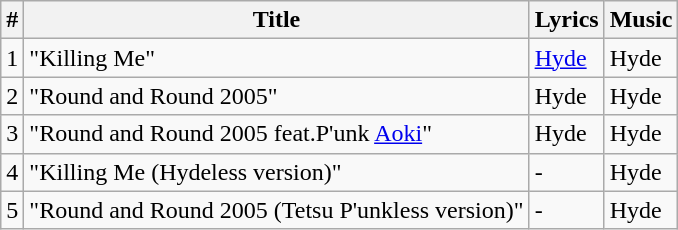<table class="wikitable">
<tr>
<th>#</th>
<th>Title</th>
<th>Lyrics</th>
<th>Music</th>
</tr>
<tr>
<td>1</td>
<td>"Killing Me"</td>
<td><a href='#'>Hyde</a></td>
<td>Hyde</td>
</tr>
<tr>
<td>2</td>
<td>"Round and Round 2005"</td>
<td>Hyde</td>
<td>Hyde</td>
</tr>
<tr>
<td>3</td>
<td>"Round and Round 2005 feat.P'unk <a href='#'>Aoki</a>"</td>
<td>Hyde</td>
<td>Hyde</td>
</tr>
<tr>
<td>4</td>
<td>"Killing Me (Hydeless version)"</td>
<td>‐</td>
<td>Hyde</td>
</tr>
<tr>
<td>5</td>
<td>"Round and Round 2005 (Tetsu P'unkless version)"</td>
<td>‐</td>
<td>Hyde</td>
</tr>
</table>
